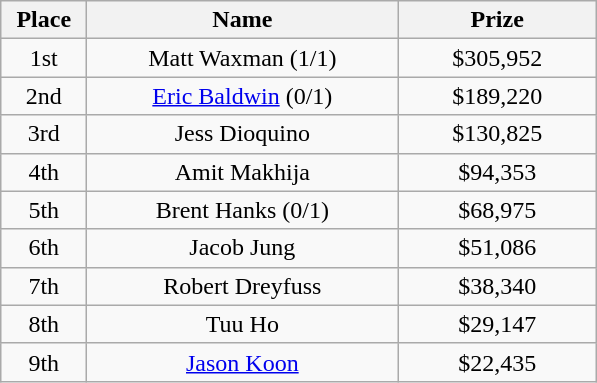<table class="wikitable">
<tr>
<th width="50">Place</th>
<th width="200">Name</th>
<th width="125">Prize</th>
</tr>
<tr>
<td align = "center">1st</td>
<td align = "center">Matt Waxman (1/1)</td>
<td align = "center">$305,952</td>
</tr>
<tr>
<td align = "center">2nd</td>
<td align = "center"><a href='#'>Eric Baldwin</a> (0/1)</td>
<td align = "center">$189,220</td>
</tr>
<tr>
<td align = "center">3rd</td>
<td align = "center">Jess Dioquino</td>
<td align = "center">$130,825</td>
</tr>
<tr>
<td align = "center">4th</td>
<td align = "center">Amit Makhija</td>
<td align = "center">$94,353</td>
</tr>
<tr>
<td align = "center">5th</td>
<td align = "center">Brent Hanks (0/1)</td>
<td align = "center">$68,975</td>
</tr>
<tr>
<td align = "center">6th</td>
<td align = "center">Jacob Jung</td>
<td align = "center">$51,086</td>
</tr>
<tr>
<td align = "center">7th</td>
<td align = "center">Robert Dreyfuss</td>
<td align = "center">$38,340</td>
</tr>
<tr>
<td align = "center">8th</td>
<td align = "center">Tuu Ho</td>
<td align = "center">$29,147</td>
</tr>
<tr>
<td align = "center">9th</td>
<td align = "center"><a href='#'>Jason Koon</a></td>
<td align = "center">$22,435</td>
</tr>
</table>
